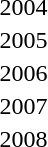<table>
<tr>
<td>2004</td>
<td></td>
<td></td>
<td></td>
</tr>
<tr>
<td>2005</td>
<td></td>
<td></td>
<td></td>
</tr>
<tr>
<td>2006</td>
<td></td>
<td></td>
<td></td>
</tr>
<tr>
<td>2007</td>
<td></td>
<td></td>
<td></td>
</tr>
<tr>
<td>2008</td>
<td></td>
<td></td>
<td></td>
</tr>
<tr>
</tr>
</table>
